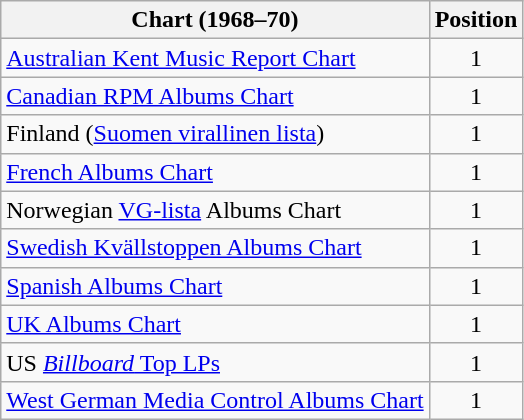<table class="wikitable sortable" style="text-align:center;">
<tr>
<th>Chart (1968–70)</th>
<th>Position</th>
</tr>
<tr>
<td align="left"><a href='#'>Australian Kent Music Report Chart</a></td>
<td>1</td>
</tr>
<tr>
<td align="left"><a href='#'>Canadian RPM Albums Chart</a></td>
<td>1</td>
</tr>
<tr>
<td align="left">Finland (<a href='#'>Suomen virallinen lista</a>)</td>
<td align="center">1</td>
</tr>
<tr>
<td align="left"><a href='#'>French Albums Chart</a></td>
<td>1</td>
</tr>
<tr>
<td align="left">Norwegian <a href='#'>VG-lista</a> Albums Chart</td>
<td>1</td>
</tr>
<tr>
<td align="left"><a href='#'>Swedish Kvällstoppen Albums Chart</a></td>
<td>1</td>
</tr>
<tr>
<td align="left"><a href='#'>Spanish Albums Chart</a></td>
<td>1</td>
</tr>
<tr>
<td align="left"><a href='#'>UK Albums Chart</a></td>
<td>1</td>
</tr>
<tr>
<td align="left">US <a href='#'><em>Billboard</em> Top LPs</a></td>
<td>1</td>
</tr>
<tr>
<td align="left"><a href='#'>West German Media Control Albums Chart</a></td>
<td>1</td>
</tr>
</table>
